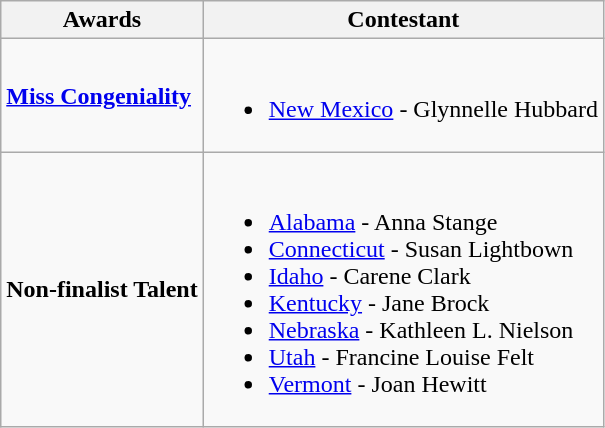<table class="wikitable">
<tr>
<th>Awards</th>
<th>Contestant</th>
</tr>
<tr>
<td><strong><a href='#'>Miss Congeniality</a></strong></td>
<td><br><ul><li> <a href='#'>New Mexico</a> - Glynnelle Hubbard</li></ul></td>
</tr>
<tr>
<td><strong>Non-finalist Talent</strong></td>
<td><br><ul><li> <a href='#'>Alabama</a> - Anna Stange</li><li> <a href='#'>Connecticut</a> - Susan Lightbown</li><li> <a href='#'>Idaho</a> - Carene Clark</li><li> <a href='#'>Kentucky</a> - Jane Brock</li><li> <a href='#'>Nebraska</a> - Kathleen L. Nielson</li><li> <a href='#'>Utah</a> - Francine Louise Felt</li><li> <a href='#'>Vermont</a> - Joan Hewitt</li></ul></td>
</tr>
</table>
